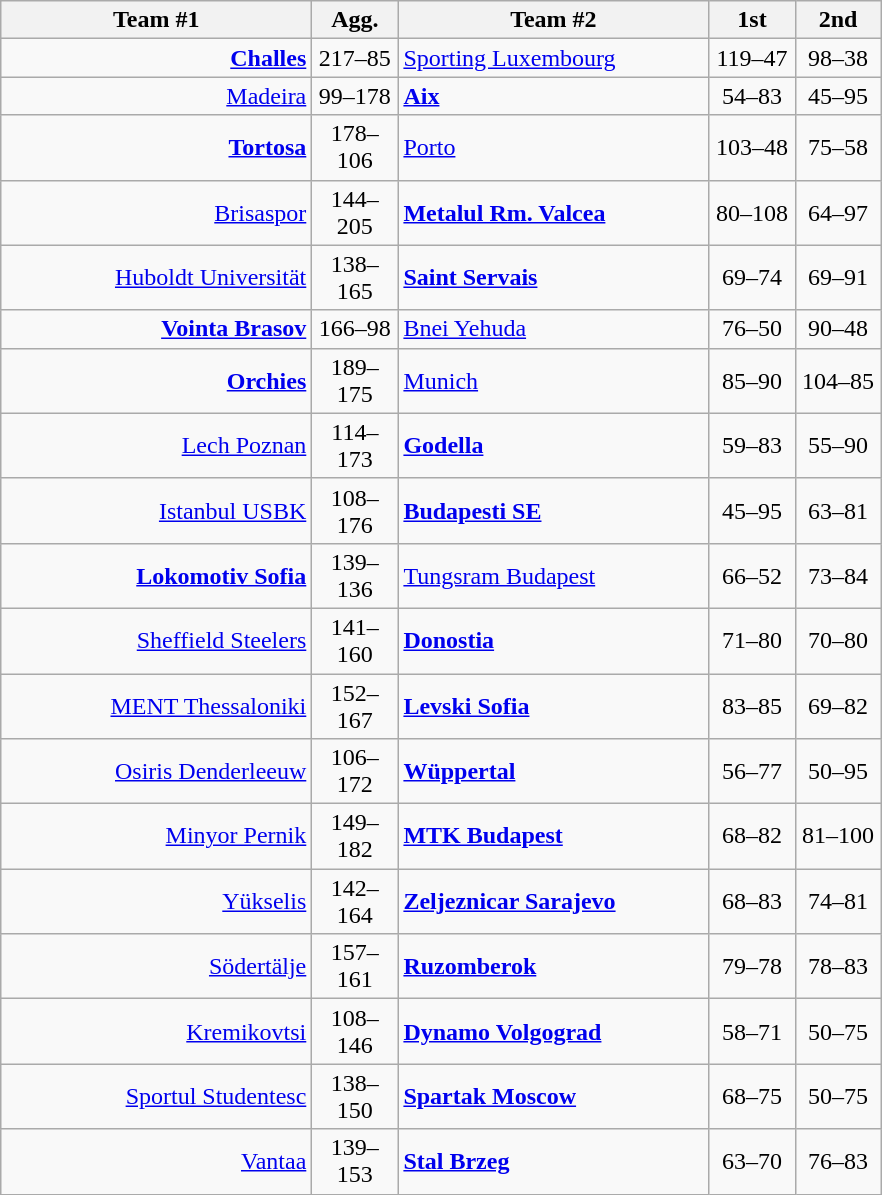<table class=wikitable style="text-align:center">
<tr>
<th width=200>Team #1</th>
<th width=50>Agg.</th>
<th width=200>Team #2</th>
<th width=50>1st</th>
<th width=50>2nd</th>
</tr>
<tr>
<td align=right><strong><a href='#'>Challes</a></strong> </td>
<td>217–85</td>
<td align=left> <a href='#'>Sporting Luxembourg</a></td>
<td align=center>119–47</td>
<td align=center>98–38</td>
</tr>
<tr>
<td align=right><a href='#'>Madeira</a> </td>
<td>99–178</td>
<td align=left> <strong><a href='#'>Aix</a></strong></td>
<td align=center>54–83</td>
<td align=center>45–95</td>
</tr>
<tr>
<td align=right><strong><a href='#'>Tortosa</a></strong> </td>
<td>178–106</td>
<td align=left> <a href='#'>Porto</a></td>
<td align=center>103–48</td>
<td align=center>75–58</td>
</tr>
<tr>
<td align=right><a href='#'>Brisaspor</a> </td>
<td>144–205</td>
<td align=left> <strong><a href='#'>Metalul Rm. Valcea</a></strong></td>
<td align=center>80–108</td>
<td align=center>64–97</td>
</tr>
<tr>
<td align=right><a href='#'>Huboldt Universität</a> </td>
<td>138–165</td>
<td align=left> <strong><a href='#'>Saint Servais</a></strong></td>
<td align=center>69–74</td>
<td align=center>69–91</td>
</tr>
<tr>
<td align=right><strong><a href='#'>Vointa Brasov</a></strong> </td>
<td>166–98</td>
<td align=left> <a href='#'>Bnei Yehuda</a></td>
<td align=center>76–50</td>
<td align=center>90–48</td>
</tr>
<tr>
<td align=right><strong><a href='#'>Orchies</a></strong> </td>
<td>189–175</td>
<td align=left> <a href='#'>Munich</a></td>
<td align=center>85–90</td>
<td align=center>104–85</td>
</tr>
<tr>
<td align=right><a href='#'>Lech Poznan</a> </td>
<td>114–173</td>
<td align=left> <strong><a href='#'>Godella</a></strong></td>
<td align=center>59–83</td>
<td align=center>55–90</td>
</tr>
<tr>
<td align=right><a href='#'>Istanbul USBK</a> </td>
<td>108–176</td>
<td align=left> <strong><a href='#'>Budapesti SE</a></strong></td>
<td align=center>45–95</td>
<td align=center>63–81</td>
</tr>
<tr>
<td align=right><strong><a href='#'>Lokomotiv Sofia</a></strong> </td>
<td>139–136</td>
<td align=left> <a href='#'>Tungsram Budapest</a></td>
<td align=center>66–52</td>
<td align=center>73–84</td>
</tr>
<tr>
<td align=right><a href='#'>Sheffield Steelers</a> </td>
<td>141–160</td>
<td align=left> <strong><a href='#'>Donostia</a></strong></td>
<td align=center>71–80</td>
<td align=center>70–80</td>
</tr>
<tr>
<td align=right><a href='#'>MENT Thessaloniki</a> </td>
<td>152–167</td>
<td align=left> <strong><a href='#'>Levski Sofia</a></strong></td>
<td align=center>83–85</td>
<td align=center>69–82</td>
</tr>
<tr>
<td align=right><a href='#'>Osiris Denderleeuw</a> </td>
<td>106–172</td>
<td align=left> <strong><a href='#'>Wüppertal</a></strong></td>
<td align=center>56–77</td>
<td align=center>50–95</td>
</tr>
<tr>
<td align=right><a href='#'>Minyor Pernik</a> </td>
<td>149–182</td>
<td align=left> <strong><a href='#'>MTK Budapest</a></strong></td>
<td align=center>68–82</td>
<td align=center>81–100</td>
</tr>
<tr>
<td align=right><a href='#'>Yükselis</a> </td>
<td>142–164</td>
<td align=left> <strong><a href='#'>Zeljeznicar Sarajevo</a></strong></td>
<td align=center>68–83</td>
<td align=center>74–81</td>
</tr>
<tr>
<td align=right><a href='#'>Södertälje</a> </td>
<td>157–161</td>
<td align=left> <strong><a href='#'>Ruzomberok</a></strong></td>
<td align=center>79–78</td>
<td align=center>78–83</td>
</tr>
<tr>
<td align=right><a href='#'>Kremikovtsi</a> </td>
<td>108–146</td>
<td align=left> <strong><a href='#'>Dynamo Volgograd</a></strong></td>
<td align=center>58–71</td>
<td align=center>50–75</td>
</tr>
<tr>
<td align=right><a href='#'>Sportul Studentesc</a> </td>
<td>138–150</td>
<td align=left> <strong><a href='#'>Spartak Moscow</a></strong></td>
<td align=center>68–75</td>
<td align=center>50–75</td>
</tr>
<tr>
<td align=right><a href='#'>Vantaa</a> </td>
<td>139–153</td>
<td align=left> <strong><a href='#'>Stal Brzeg</a></strong></td>
<td align=center>63–70</td>
<td align=center>76–83</td>
</tr>
</table>
